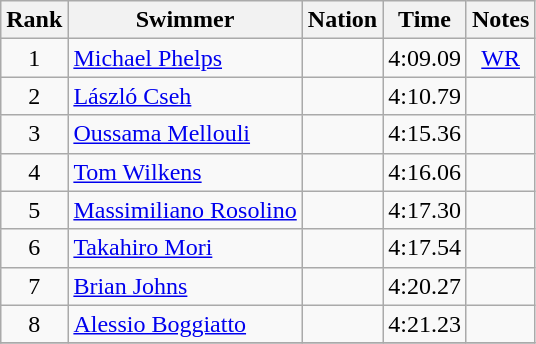<table class="wikitable sortable" style="text-align:center">
<tr>
<th>Rank</th>
<th>Swimmer</th>
<th>Nation</th>
<th>Time</th>
<th>Notes</th>
</tr>
<tr>
<td>1</td>
<td align=left><a href='#'>Michael Phelps</a></td>
<td align=left></td>
<td>4:09.09</td>
<td><a href='#'>WR</a></td>
</tr>
<tr>
<td>2</td>
<td align=left><a href='#'>László Cseh</a></td>
<td align=left></td>
<td>4:10.79</td>
<td></td>
</tr>
<tr>
<td>3</td>
<td align=left><a href='#'>Oussama Mellouli</a></td>
<td align=left></td>
<td>4:15.36</td>
<td></td>
</tr>
<tr>
<td>4</td>
<td align=left><a href='#'>Tom Wilkens</a></td>
<td align=left></td>
<td>4:16.06</td>
<td></td>
</tr>
<tr>
<td>5</td>
<td align=left><a href='#'>Massimiliano Rosolino</a></td>
<td align=left></td>
<td>4:17.30</td>
<td></td>
</tr>
<tr>
<td>6</td>
<td align=left><a href='#'>Takahiro Mori</a></td>
<td align=left></td>
<td>4:17.54</td>
<td></td>
</tr>
<tr>
<td>7</td>
<td align=left><a href='#'>Brian Johns</a></td>
<td align=left></td>
<td>4:20.27</td>
<td></td>
</tr>
<tr>
<td>8</td>
<td align=left><a href='#'>Alessio Boggiatto</a></td>
<td align=left></td>
<td>4:21.23</td>
<td></td>
</tr>
<tr>
</tr>
</table>
